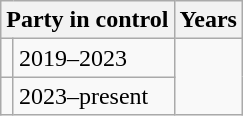<table class="wikitable">
<tr>
<th colspan="2">Party in control</th>
<th>Years</th>
</tr>
<tr>
<td></td>
<td>2019–2023</td>
</tr>
<tr>
<td></td>
<td>2023–present</td>
</tr>
</table>
